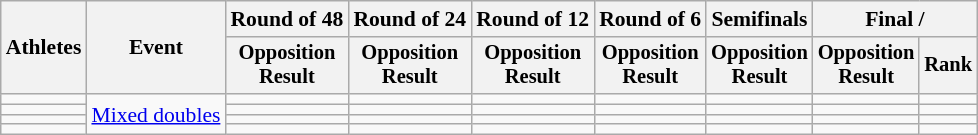<table class="wikitable" style="font-size:90%; text-align:center;">
<tr>
<th rowspan=2>Athletes</th>
<th rowspan=2>Event</th>
<th>Round of 48</th>
<th>Round of 24</th>
<th>Round of 12</th>
<th>Round of 6</th>
<th>Semifinals</th>
<th colspan=2>Final / </th>
</tr>
<tr style="font-size:95%">
<th>Opposition<br>Result</th>
<th>Opposition<br>Result</th>
<th>Opposition<br>Result</th>
<th>Opposition<br>Result</th>
<th>Opposition<br>Result</th>
<th>Opposition<br>Result</th>
<th>Rank</th>
</tr>
<tr>
<td align=left></td>
<td align=left rowspan=4><a href='#'>Mixed doubles</a></td>
<td></td>
<td></td>
<td></td>
<td></td>
<td></td>
<td></td>
<td></td>
</tr>
<tr>
<td align=left></td>
<td></td>
<td></td>
<td></td>
<td></td>
<td></td>
<td></td>
<td></td>
</tr>
<tr>
<td align=left></td>
<td></td>
<td></td>
<td></td>
<td></td>
<td></td>
<td></td>
<td></td>
</tr>
<tr>
<td align=left></td>
<td></td>
<td></td>
<td></td>
<td></td>
<td></td>
<td></td>
<td></td>
</tr>
</table>
